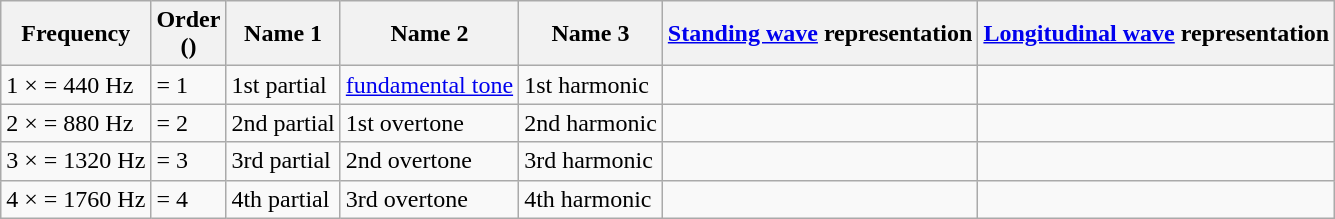<table class="wikitable">
<tr class="hintergrundfarbe5">
<th>Frequency</th>
<th>Order<br>()</th>
<th>Name 1</th>
<th>Name 2</th>
<th>Name 3</th>
<th><a href='#'>Standing wave</a> representation</th>
<th><a href='#'>Longitudinal wave</a> representation</th>
</tr>
<tr>
<td>1 ×  = 440 Hz</td>
<td> = 1</td>
<td>1st partial</td>
<td><a href='#'>fundamental tone</a></td>
<td>1st harmonic</td>
<td></td>
<td></td>
</tr>
<tr>
<td>2 ×  = 880 Hz</td>
<td> = 2</td>
<td>2nd partial</td>
<td>1st overtone</td>
<td>2nd harmonic</td>
<td></td>
<td></td>
</tr>
<tr>
<td>3 ×  = 1320 Hz</td>
<td> = 3</td>
<td>3rd partial</td>
<td>2nd overtone</td>
<td>3rd harmonic</td>
<td></td>
<td></td>
</tr>
<tr>
<td>4 ×  = 1760 Hz</td>
<td> = 4</td>
<td>4th partial</td>
<td>3rd overtone</td>
<td>4th harmonic</td>
<td></td>
<td></td>
</tr>
</table>
